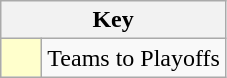<table class="wikitable" style="text-align: center;">
<tr>
<th colspan=2>Key</th>
</tr>
<tr>
<td style="background:#ffffcc; width:20px;"></td>
<td align=left>Teams to Playoffs</td>
</tr>
</table>
